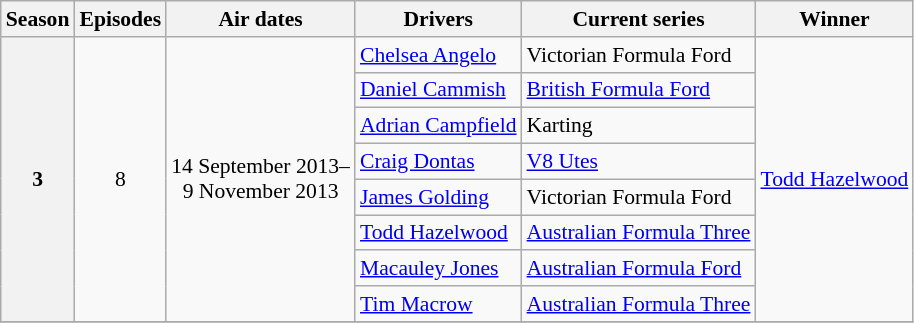<table class="wikitable" style="font-size: 90%">
<tr>
<th>Season</th>
<th>Episodes</th>
<th>Air dates</th>
<th>Drivers</th>
<th>Current series</th>
<th>Winner</th>
</tr>
<tr>
<th rowspan=8>3</th>
<td rowspan=8 align="center">8</td>
<td rowspan=8 align="center">14 September 2013–<br>9 November 2013</td>
<td> <a href='#'>Chelsea Angelo</a></td>
<td>Victorian Formula Ford</td>
<td rowspan=8> <a href='#'>Todd Hazelwood</a></td>
</tr>
<tr>
<td> <a href='#'>Daniel Cammish</a></td>
<td><a href='#'>British Formula Ford</a></td>
</tr>
<tr>
<td> <a href='#'>Adrian Campfield</a></td>
<td>Karting</td>
</tr>
<tr>
<td> <a href='#'>Craig Dontas</a></td>
<td><a href='#'>V8 Utes</a></td>
</tr>
<tr>
<td> <a href='#'>James Golding</a></td>
<td>Victorian Formula Ford</td>
</tr>
<tr>
<td> <a href='#'>Todd Hazelwood</a></td>
<td><a href='#'>Australian Formula Three</a></td>
</tr>
<tr>
<td> <a href='#'>Macauley Jones</a></td>
<td><a href='#'>Australian Formula Ford</a></td>
</tr>
<tr>
<td> <a href='#'>Tim Macrow</a></td>
<td><a href='#'>Australian Formula Three</a></td>
</tr>
<tr>
</tr>
</table>
